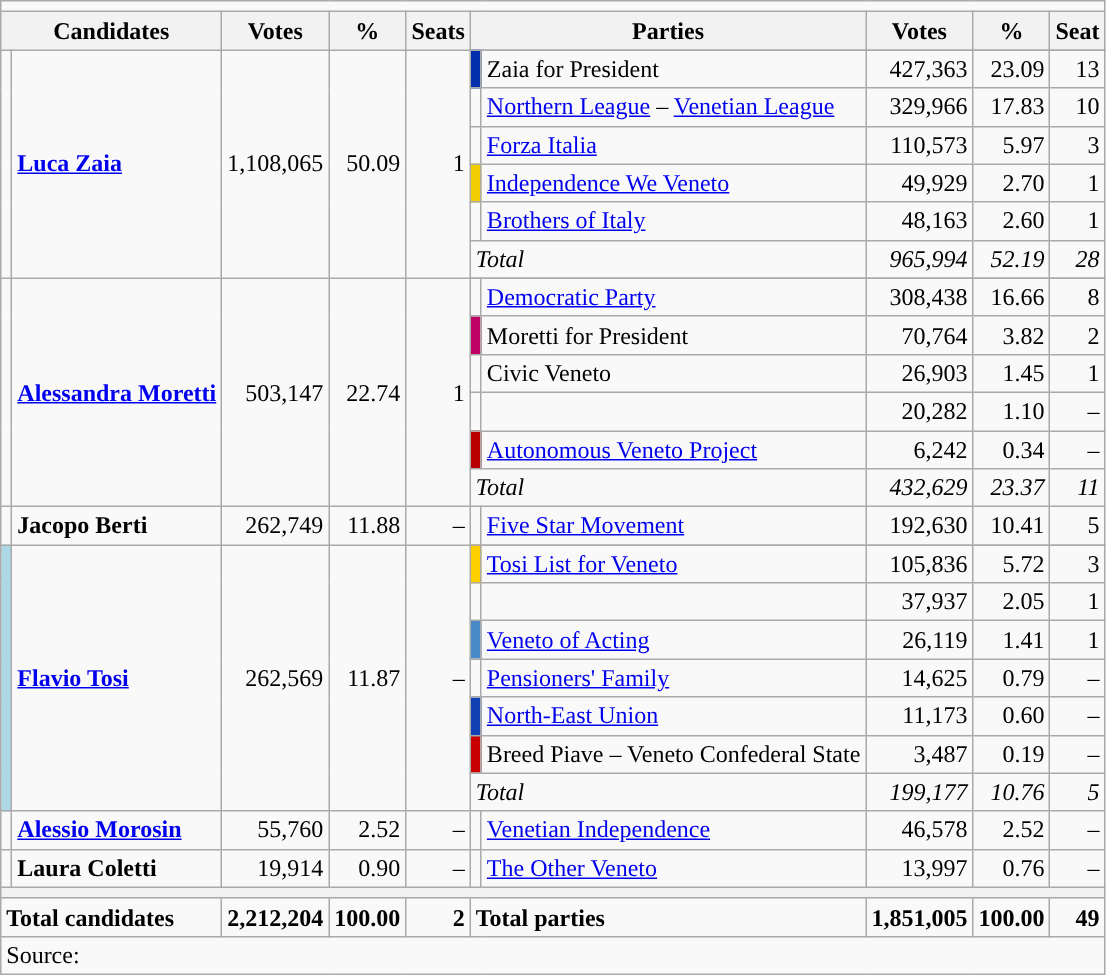<table class="wikitable">
<tr>
<td colspan=10></td>
</tr>
<tr>
<th colspan=2>Candidates</th>
<th>Votes</th>
<th>%</th>
<th>Seats</th>
<th colspan=2>Parties</th>
<th>Votes</th>
<th>%</th>
<th>Seat</th>
</tr>
<tr>
<td rowspan="7"></td>
<td rowspan="7"><strong><a href='#'>Luca Zaia</a></strong></td>
<td rowspan="7" align=right>1,108,065</td>
<td rowspan="7" align=right>50.09</td>
<td rowspan="7" align=right>1</td>
</tr>
<tr>
<td bgcolor="#0030AB"></td>
<td align="left">Zaia for President</td>
<td align=right>427,363</td>
<td align=right>23.09</td>
<td align=right>13</td>
</tr>
<tr>
<td></td>
<td align="left"><a href='#'>Northern League</a> – <a href='#'>Venetian League</a></td>
<td align=right>329,966</td>
<td align=right>17.83</td>
<td align=right>10</td>
</tr>
<tr>
<td></td>
<td align="left"><a href='#'>Forza Italia</a></td>
<td align=right>110,573</td>
<td align=right>5.97</td>
<td align=right>3</td>
</tr>
<tr>
<td style="background:#F2CD01"></td>
<td align="left"><a href='#'>Independence We Veneto</a></td>
<td align=right>49,929</td>
<td align=right>2.70</td>
<td align=right>1</td>
</tr>
<tr>
<td></td>
<td align="left"><a href='#'>Brothers of Italy</a></td>
<td align=right>48,163</td>
<td align=right>2.60</td>
<td align=right>1</td>
</tr>
<tr>
<td colspan=2><em>Total</em></td>
<td align=right><em>965,994</em></td>
<td align=right><em>52.19</em></td>
<td align=right><em>28</em></td>
</tr>
<tr>
<td rowspan="7"></td>
<td rowspan="7"><strong><a href='#'>Alessandra Moretti</a></strong></td>
<td rowspan="7" align=right>503,147</td>
<td rowspan="7" align=right>22.74</td>
<td rowspan="7" align=right>1</td>
</tr>
<tr>
<td></td>
<td align="left"><a href='#'>Democratic Party</a></td>
<td align=right>308,438</td>
<td align=right>16.66</td>
<td align=right>8</td>
</tr>
<tr>
<td style="background:#BD0464;"></td>
<td align="left">Moretti for President</td>
<td align=right>70,764</td>
<td align=right>3.82</td>
<td align=right>2</td>
</tr>
<tr>
<td></td>
<td align="left">Civic Veneto</td>
<td align=right>26,903</td>
<td align=right>1.45</td>
<td align=right>1</td>
</tr>
<tr>
<td></td>
<td align="left"></td>
<td align=right>20,282</td>
<td align=right>1.10</td>
<td align=right>–</td>
</tr>
<tr>
<td style="background:#b80000;"></td>
<td align="left"><a href='#'>Autonomous Veneto Project</a></td>
<td align=right>6,242</td>
<td align=right>0.34</td>
<td align=right>–</td>
</tr>
<tr>
<td colspan=2><em>Total</em></td>
<td align=right><em>432,629</em></td>
<td align=right><em>23.37</em></td>
<td align=right><em>11</em></td>
</tr>
<tr>
<td></td>
<td><strong>Jacopo Berti</strong></td>
<td align=right>262,749</td>
<td align=right>11.88</td>
<td align=right>–</td>
<td></td>
<td><a href='#'>Five Star Movement</a></td>
<td align=right>192,630</td>
<td align=right>10.41</td>
<td align=right>5</td>
</tr>
<tr>
<td rowspan="8" bgcolor="lightblue"></td>
<td rowspan="8"><strong><a href='#'>Flavio Tosi</a></strong></td>
<td rowspan="8" align=right>262,569</td>
<td rowspan="8" align=right>11.87</td>
<td rowspan="8" align=right>–</td>
</tr>
<tr>
<td bgcolor="#FFD000"></td>
<td align="left"><a href='#'>Tosi List for Veneto</a></td>
<td align=right>105,836</td>
<td align=right>5.72</td>
<td align=right>3</td>
</tr>
<tr>
<td></td>
<td align="left"></td>
<td align=right>37,937</td>
<td align=right>2.05</td>
<td align=right>1</td>
</tr>
<tr>
<td bgcolor="#488AC7"></td>
<td align="left"><a href='#'>Veneto of Acting</a></td>
<td align=right>26,119</td>
<td align=right>1.41</td>
<td align=right>1</td>
</tr>
<tr>
<td></td>
<td align="left"><a href='#'>Pensioners' Family</a></td>
<td align=right>14,625</td>
<td align=right>0.79</td>
<td align=right>–</td>
</tr>
<tr>
<td bgcolor="#1140B3"></td>
<td align="left"><a href='#'>North-East Union</a></td>
<td align=right>11,173</td>
<td align=right>0.60</td>
<td align=right>–</td>
</tr>
<tr>
<td bgcolor="#C80000;"></td>
<td align="left">Breed Piave – Veneto Confederal State</td>
<td align=right>3,487</td>
<td align=right>0.19</td>
<td align=right>–</td>
</tr>
<tr>
<td colspan=2><em>Total</em></td>
<td align=right><em>199,177</em></td>
<td align=right><em>10.76</em></td>
<td align=right><em>5</em></td>
</tr>
<tr>
<td></td>
<td><strong><a href='#'>Alessio Morosin</a></strong></td>
<td align=right>55,760</td>
<td align=right>2.52</td>
<td align=right>–</td>
<td style="background:"></td>
<td align="left"><a href='#'>Venetian Independence</a></td>
<td align=right>46,578</td>
<td align=right>2.52</td>
<td align=right>–</td>
</tr>
<tr>
<td></td>
<td><strong>Laura Coletti</strong></td>
<td align=right>19,914</td>
<td align=right>0.90</td>
<td align=right>–</td>
<td></td>
<td align="left"><a href='#'>The Other Veneto</a></td>
<td align=right>13,997</td>
<td align=right>0.76</td>
<td align=right>–</td>
</tr>
<tr>
<th colspan=10></th>
</tr>
<tr>
<td colspan=2><strong>Total candidates</strong></td>
<td align=right><strong>2,212,204</strong></td>
<td align=right><strong>100.00</strong></td>
<td align=right><strong>2</strong></td>
<td colspan=2><strong>Total parties</strong></td>
<td align=right><strong>1,851,005</strong></td>
<td align=right><strong>100.00</strong></td>
<td align=right><strong>49</strong></td>
</tr>
<tr>
<td colspan=10>Source: </td>
</tr>
</table>
